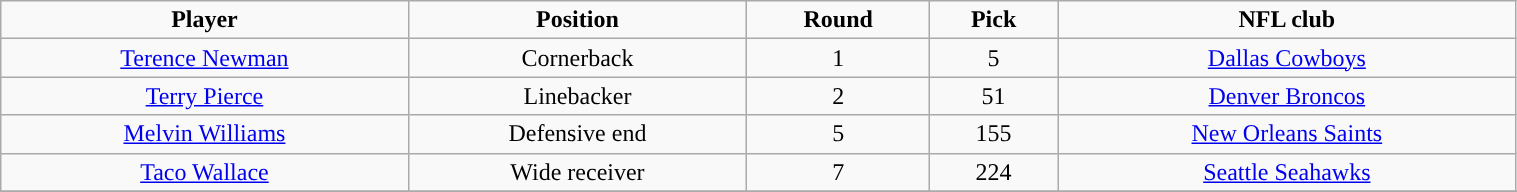<table class="wikitable" width="80%">
<tr align="center">
<td><strong>Player</strong></td>
<td><strong>Position</strong></td>
<td><strong>Round</strong></td>
<td><strong>Pick</strong></td>
<td><strong>NFL club</strong></td>
</tr>
<tr align="center" bgcolor="">
<td><a href='#'>Terence Newman</a></td>
<td>Cornerback</td>
<td>1</td>
<td>5</td>
<td><a href='#'>Dallas Cowboys</a></td>
</tr>
<tr align="center" bgcolor="">
<td><a href='#'>Terry Pierce</a></td>
<td>Linebacker</td>
<td>2</td>
<td>51</td>
<td><a href='#'>Denver Broncos</a></td>
</tr>
<tr align="center" bgcolor="">
<td><a href='#'>Melvin Williams</a></td>
<td>Defensive end</td>
<td>5</td>
<td>155</td>
<td><a href='#'>New Orleans Saints</a></td>
</tr>
<tr align="center" bgcolor="">
<td><a href='#'>Taco Wallace</a></td>
<td>Wide receiver</td>
<td>7</td>
<td>224</td>
<td><a href='#'>Seattle Seahawks</a></td>
</tr>
<tr align="center" bgcolor="">
</tr>
</table>
